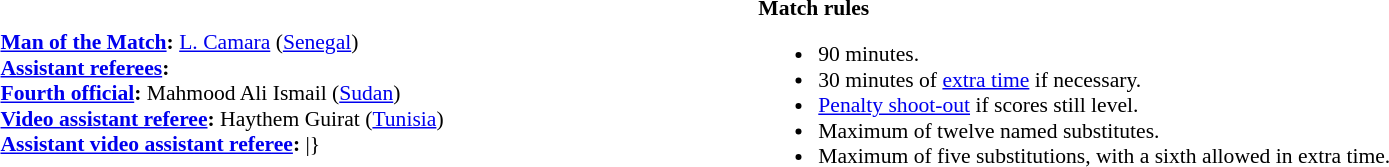<table style="width:100%; font-size:90%;">
<tr>
<td><br><strong><a href='#'>Man of the Match</a>:</strong> <a href='#'>L. Camara</a> (<a href='#'>Senegal</a>)<br><strong><a href='#'>Assistant referees</a>:</strong>
<br><strong><a href='#'>Fourth official</a>:</strong>
Mahmood Ali Ismail (<a href='#'>Sudan</a>)<br><strong><a href='#'>Video assistant referee</a>:</strong> Haythem Guirat (<a href='#'>Tunisia</a>)<br><strong><a href='#'>Assistant video assistant referee</a>:</strong> 
<includeonly>|}</includeonly></td>
<td style="width:60%; vertical-align:top;"><br><strong>Match rules</strong><ul><li>90 minutes.</li><li>30 minutes of <a href='#'>extra time</a> if necessary.</li><li><a href='#'>Penalty shoot-out</a> if scores still level.</li><li>Maximum of twelve named substitutes.</li><li>Maximum of five substitutions, with a sixth allowed in extra time.</li></ul></td>
</tr>
</table>
